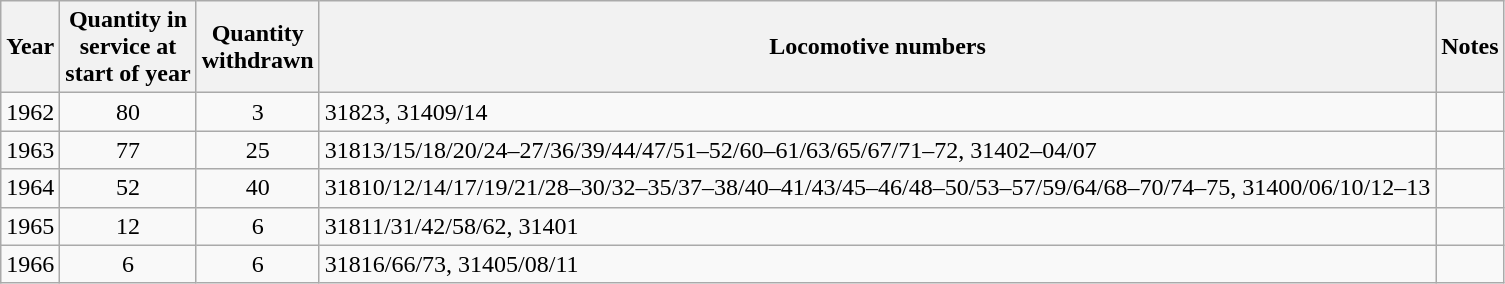<table class=wikitable style=text-align:center>
<tr>
<th>Year</th>
<th>Quantity in<br>service at<br>start of year</th>
<th>Quantity<br>withdrawn</th>
<th>Locomotive numbers</th>
<th>Notes</th>
</tr>
<tr>
<td>1962</td>
<td>80</td>
<td>3</td>
<td align=left>31823, 31409/14</td>
<td></td>
</tr>
<tr>
<td>1963</td>
<td>77</td>
<td>25</td>
<td align=left>31813/15/18/20/24–27/36/39/44/47/51–52/60–61/63/65/67/71–72, 31402–04/07</td>
<td></td>
</tr>
<tr>
<td>1964</td>
<td>52</td>
<td>40</td>
<td align=left>31810/12/14/17/19/21/28–30/32–35/37–38/40–41/43/45–46/48–50/53–57/59/64/68–70/74–75, 31400/06/10/12–13</td>
<td></td>
</tr>
<tr>
<td>1965</td>
<td>12</td>
<td>6</td>
<td align=left>31811/31/42/58/62, 31401</td>
<td></td>
</tr>
<tr>
<td>1966</td>
<td>6</td>
<td>6</td>
<td align=left>31816/66/73, 31405/08/11</td>
<td></td>
</tr>
</table>
